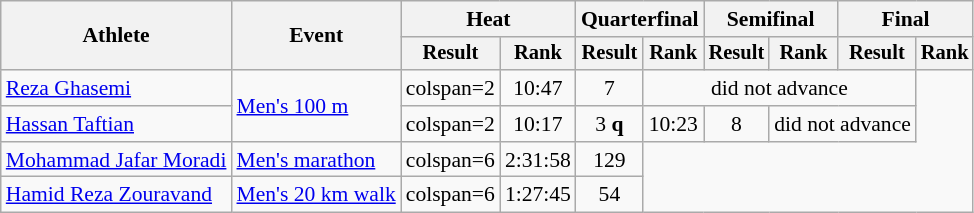<table class="wikitable" style="font-size:90%; text-align:center">
<tr>
<th rowspan=2>Athlete</th>
<th rowspan=2>Event</th>
<th colspan=2>Heat</th>
<th colspan=2>Quarterfinal</th>
<th colspan=2>Semifinal</th>
<th colspan=2>Final</th>
</tr>
<tr style="font-size:95%">
<th>Result</th>
<th>Rank</th>
<th>Result</th>
<th>Rank</th>
<th>Result</th>
<th>Rank</th>
<th>Result</th>
<th>Rank</th>
</tr>
<tr align=center>
<td align=left><a href='#'>Reza Ghasemi</a></td>
<td rowspan=2 align=left><a href='#'>Men's 100 m</a></td>
<td>colspan=2 </td>
<td>10:47</td>
<td>7</td>
<td colspan=4>did not advance</td>
</tr>
<tr align=center>
<td align=left><a href='#'>Hassan Taftian</a></td>
<td>colspan=2 </td>
<td>10:17</td>
<td>3 <strong>q</strong></td>
<td>10:23</td>
<td>8</td>
<td colspan=2>did not advance</td>
</tr>
<tr align=center>
<td align=left><a href='#'>Mohammad Jafar Moradi</a></td>
<td align=left><a href='#'>Men's marathon</a></td>
<td>colspan=6 </td>
<td>2:31:58</td>
<td>129</td>
</tr>
<tr align=center>
<td align=left><a href='#'>Hamid Reza Zouravand</a></td>
<td align=left><a href='#'>Men's 20 km walk</a></td>
<td>colspan=6 </td>
<td>1:27:45</td>
<td>54</td>
</tr>
</table>
